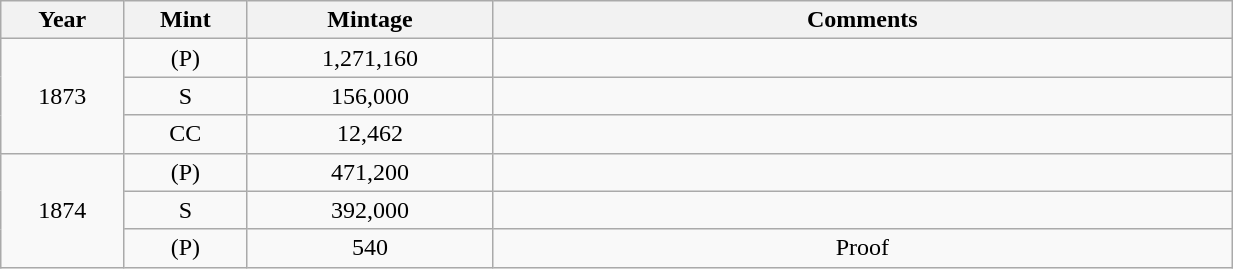<table class="wikitable sortable" style="min-width:65%; text-align:center;">
<tr>
<th width="10%">Year</th>
<th width="10%">Mint</th>
<th width="20%">Mintage</th>
<th width="60%">Comments</th>
</tr>
<tr>
<td rowspan="3">1873</td>
<td>(P)</td>
<td>1,271,160</td>
<td></td>
</tr>
<tr>
<td>S</td>
<td>156,000</td>
<td></td>
</tr>
<tr>
<td>CC</td>
<td>12,462</td>
<td></td>
</tr>
<tr>
<td rowspan="3">1874</td>
<td>(P)</td>
<td>471,200</td>
<td></td>
</tr>
<tr>
<td>S</td>
<td>392,000</td>
<td></td>
</tr>
<tr>
<td>(P)</td>
<td>540</td>
<td>Proof</td>
</tr>
</table>
